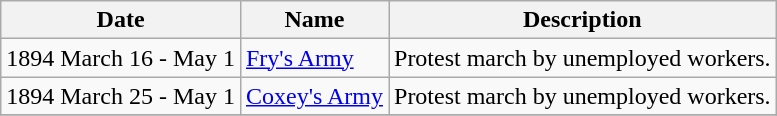<table class="wikitable">
<tr>
<th>Date</th>
<th>Name</th>
<th>Description</th>
</tr>
<tr>
<td>1894 March 16 - May 1</td>
<td><a href='#'>Fry's Army</a></td>
<td>Protest march by unemployed workers.</td>
</tr>
<tr>
<td>1894 March 25 - May 1</td>
<td><a href='#'>Coxey's Army</a></td>
<td>Protest march by unemployed workers.</td>
</tr>
<tr>
</tr>
</table>
